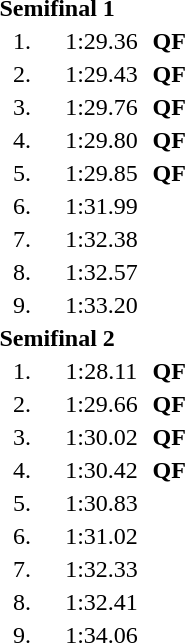<table style="text-align:center">
<tr>
<td colspan=4 align=left><strong>Semifinal 1</strong></td>
</tr>
<tr>
<td width=30>1.</td>
<td align=left></td>
<td width=60>1:29.36</td>
<td><strong>QF</strong></td>
</tr>
<tr>
<td>2.</td>
<td align=left></td>
<td>1:29.43</td>
<td><strong>QF</strong></td>
</tr>
<tr>
<td>3.</td>
<td align=left></td>
<td>1:29.76</td>
<td><strong>QF</strong></td>
</tr>
<tr>
<td>4.</td>
<td align=left></td>
<td>1:29.80</td>
<td><strong>QF</strong></td>
</tr>
<tr>
<td>5.</td>
<td align=left></td>
<td>1:29.85</td>
<td><strong>QF</strong></td>
</tr>
<tr>
<td>6.</td>
<td align=left></td>
<td>1:31.99</td>
<td></td>
</tr>
<tr>
<td>7.</td>
<td align=left></td>
<td>1:32.38</td>
<td></td>
</tr>
<tr>
<td>8.</td>
<td align=left></td>
<td>1:32.57</td>
<td></td>
</tr>
<tr>
<td>9.</td>
<td align=left></td>
<td>1:33.20</td>
<td></td>
</tr>
<tr>
<td colspan=4 align=left><strong>Semifinal 2</strong></td>
</tr>
<tr>
<td width=30>1.</td>
<td align=left></td>
<td width=60>1:28.11</td>
<td><strong>QF</strong></td>
</tr>
<tr>
<td>2.</td>
<td align=left></td>
<td>1:29.66</td>
<td><strong>QF</strong></td>
</tr>
<tr>
<td>3.</td>
<td align=left></td>
<td>1:30.02</td>
<td><strong>QF</strong></td>
</tr>
<tr>
<td>4.</td>
<td align=left></td>
<td>1:30.42</td>
<td><strong>QF</strong></td>
</tr>
<tr>
<td>5.</td>
<td align=left></td>
<td>1:30.83</td>
<td></td>
</tr>
<tr>
<td>6.</td>
<td align=left></td>
<td>1:31.02</td>
<td></td>
</tr>
<tr>
<td>7.</td>
<td align=left></td>
<td>1:32.33</td>
<td></td>
</tr>
<tr>
<td>8.</td>
<td align=left></td>
<td>1:32.41</td>
<td></td>
</tr>
<tr>
<td>9.</td>
<td align=left></td>
<td>1:34.06</td>
<td></td>
</tr>
</table>
